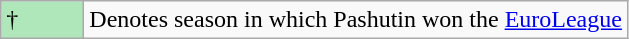<table class="wikitable">
<tr>
<td style="background:#AFE6BA; width:3em;">†</td>
<td>Denotes season in which Pashutin won the <a href='#'>EuroLeague</a></td>
</tr>
</table>
